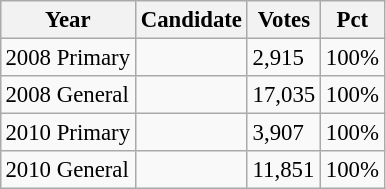<table class="wikitable" style="margin:0.5em ; font-size:95%">
<tr>
<th>Year</th>
<th>Candidate</th>
<th>Votes</th>
<th>Pct</th>
</tr>
<tr>
<td>2008 Primary</td>
<td></td>
<td>2,915</td>
<td>100%</td>
</tr>
<tr>
<td>2008 General</td>
<td></td>
<td>17,035</td>
<td>100%</td>
</tr>
<tr>
<td>2010 Primary</td>
<td></td>
<td>3,907</td>
<td>100%</td>
</tr>
<tr>
<td>2010 General</td>
<td></td>
<td>11,851</td>
<td>100%</td>
</tr>
</table>
